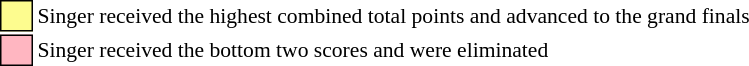<table class="toccolours" style="font-size: 90%; white-space: nowrap;">
<tr>
<td style="background:#fdfc8f; border:1px solid black;">     </td>
<td>Singer received the highest combined total points and advanced to the grand finals</td>
</tr>
<tr>
<td style="background:lightpink; border:1px solid black;">     </td>
<td>Singer received the bottom two scores and were eliminated</td>
</tr>
</table>
